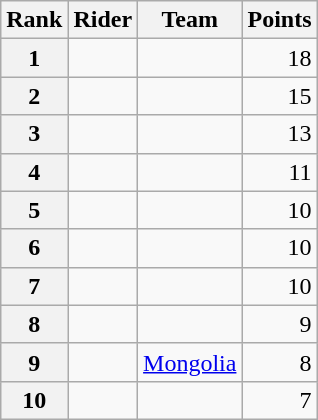<table class="wikitable" margin-bottom:0;">
<tr>
<th scope="col">Rank</th>
<th scope="col">Rider</th>
<th scope="col">Team</th>
<th scope="col">Points</th>
</tr>
<tr>
<th scope="row">1</th>
<td> </td>
<td></td>
<td align="right">18</td>
</tr>
<tr>
<th scope="row">2</th>
<td></td>
<td></td>
<td align="right">15</td>
</tr>
<tr>
<th scope="row">3</th>
<td> </td>
<td></td>
<td align="right">13</td>
</tr>
<tr>
<th scope="row">4</th>
<td></td>
<td></td>
<td align="right">11</td>
</tr>
<tr>
<th scope="row">5</th>
<td></td>
<td></td>
<td align="right">10</td>
</tr>
<tr>
<th scope="row">6</th>
<td></td>
<td></td>
<td align="right">10</td>
</tr>
<tr>
<th scope="row">7</th>
<td></td>
<td></td>
<td align="right">10</td>
</tr>
<tr>
<th scope="row">8</th>
<td></td>
<td></td>
<td align="right">9</td>
</tr>
<tr>
<th scope="row">9</th>
<td></td>
<td><a href='#'>Mongolia</a></td>
<td align="right">8</td>
</tr>
<tr>
<th scope="row">10</th>
<td></td>
<td></td>
<td align="right">7</td>
</tr>
</table>
